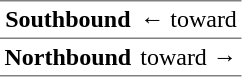<table border="1" cellspacing="0" cellpadding="3" frame="hsides" rules="rows">
<tr>
<th><span>Southbound</span></th>
<td>←  toward </td>
</tr>
<tr>
<th><span>Northbound</span></th>
<td>  toward  →</td>
</tr>
</table>
